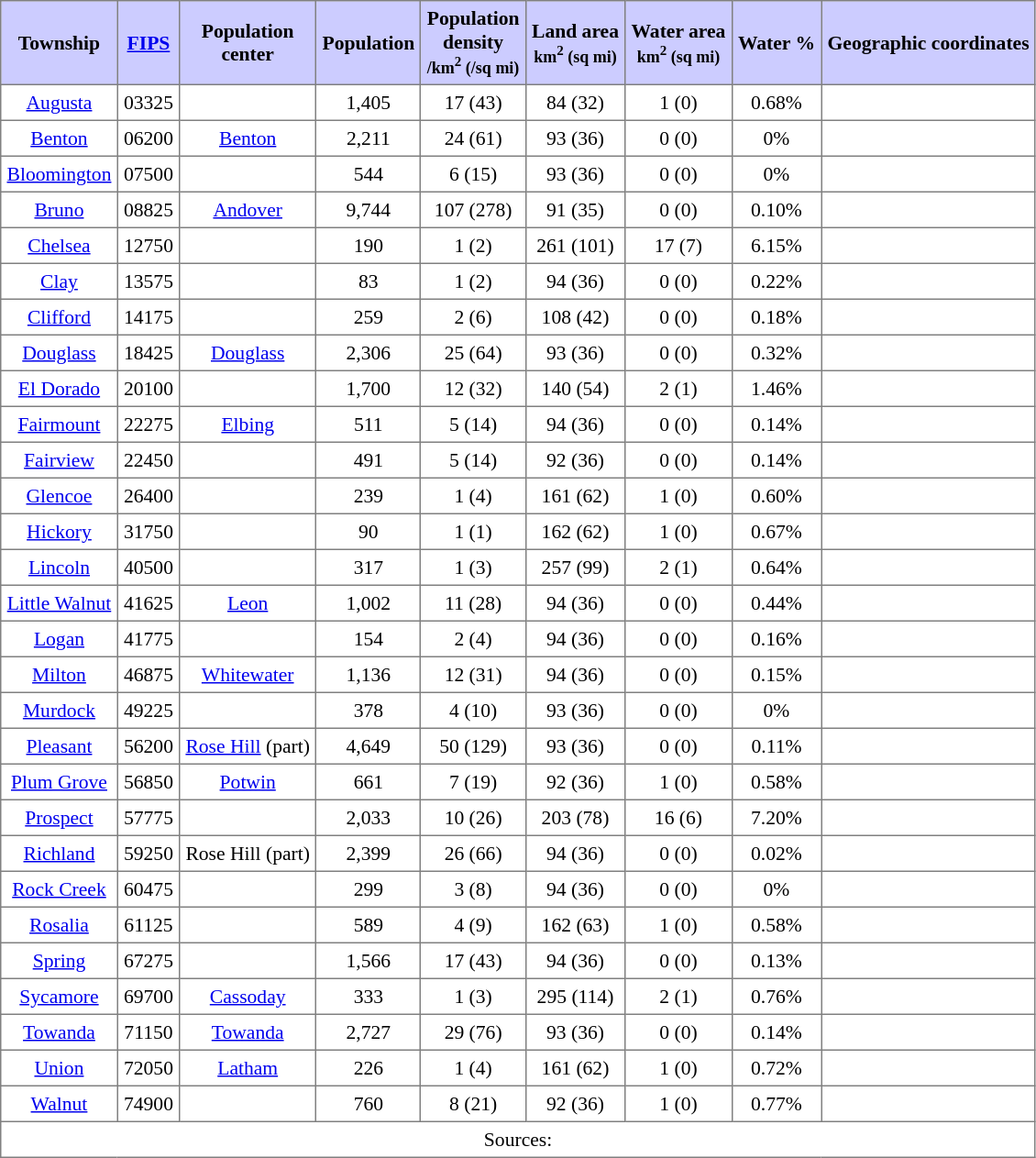<table class="toccolours" border=1 cellspacing=0 cellpadding=4 style="text-align:center; border-collapse:collapse; font-size:90%;">
<tr style="background:#ccccff">
<th>Township</th>
<th><a href='#'>FIPS</a></th>
<th>Population<br>center</th>
<th>Population</th>
<th>Population<br>density<br><small>/km<sup>2</sup> (/sq mi)</small></th>
<th>Land area<br><small>km<sup>2</sup> (sq mi)</small></th>
<th>Water area<br><small>km<sup>2</sup> (sq mi)</small></th>
<th>Water %</th>
<th>Geographic coordinates</th>
</tr>
<tr>
<td><a href='#'>Augusta</a></td>
<td>03325</td>
<td></td>
<td>1,405</td>
<td>17 (43)</td>
<td>84 (32)</td>
<td>1 (0)</td>
<td>0.68%</td>
<td></td>
</tr>
<tr>
<td><a href='#'>Benton</a></td>
<td>06200</td>
<td><a href='#'>Benton</a></td>
<td>2,211</td>
<td>24 (61)</td>
<td>93 (36)</td>
<td>0 (0)</td>
<td>0%</td>
<td></td>
</tr>
<tr>
<td><a href='#'>Bloomington</a></td>
<td>07500</td>
<td></td>
<td>544</td>
<td>6 (15)</td>
<td>93 (36)</td>
<td>0 (0)</td>
<td>0%</td>
<td></td>
</tr>
<tr>
<td><a href='#'>Bruno</a></td>
<td>08825</td>
<td><a href='#'>Andover</a></td>
<td>9,744</td>
<td>107 (278)</td>
<td>91 (35)</td>
<td>0 (0)</td>
<td>0.10%</td>
<td></td>
</tr>
<tr>
<td><a href='#'>Chelsea</a></td>
<td>12750</td>
<td></td>
<td>190</td>
<td>1 (2)</td>
<td>261 (101)</td>
<td>17 (7)</td>
<td>6.15%</td>
<td></td>
</tr>
<tr>
<td><a href='#'>Clay</a></td>
<td>13575</td>
<td></td>
<td>83</td>
<td>1 (2)</td>
<td>94 (36)</td>
<td>0 (0)</td>
<td>0.22%</td>
<td></td>
</tr>
<tr>
<td><a href='#'>Clifford</a></td>
<td>14175</td>
<td></td>
<td>259</td>
<td>2 (6)</td>
<td>108 (42)</td>
<td>0 (0)</td>
<td>0.18%</td>
<td></td>
</tr>
<tr>
<td><a href='#'>Douglass</a></td>
<td>18425</td>
<td><a href='#'>Douglass</a></td>
<td>2,306</td>
<td>25 (64)</td>
<td>93 (36)</td>
<td>0 (0)</td>
<td>0.32%</td>
<td></td>
</tr>
<tr>
<td><a href='#'>El Dorado</a></td>
<td>20100</td>
<td></td>
<td>1,700</td>
<td>12 (32)</td>
<td>140 (54)</td>
<td>2 (1)</td>
<td>1.46%</td>
<td></td>
</tr>
<tr>
<td><a href='#'>Fairmount</a></td>
<td>22275</td>
<td><a href='#'>Elbing</a></td>
<td>511</td>
<td>5 (14)</td>
<td>94 (36)</td>
<td>0 (0)</td>
<td>0.14%</td>
<td></td>
</tr>
<tr>
<td><a href='#'>Fairview</a></td>
<td>22450</td>
<td></td>
<td>491</td>
<td>5 (14)</td>
<td>92 (36)</td>
<td>0 (0)</td>
<td>0.14%</td>
<td></td>
</tr>
<tr>
<td><a href='#'>Glencoe</a></td>
<td>26400</td>
<td></td>
<td>239</td>
<td>1 (4)</td>
<td>161 (62)</td>
<td>1 (0)</td>
<td>0.60%</td>
<td></td>
</tr>
<tr>
<td><a href='#'>Hickory</a></td>
<td>31750</td>
<td></td>
<td>90</td>
<td>1 (1)</td>
<td>162 (62)</td>
<td>1 (0)</td>
<td>0.67%</td>
<td></td>
</tr>
<tr>
<td><a href='#'>Lincoln</a></td>
<td>40500</td>
<td></td>
<td>317</td>
<td>1 (3)</td>
<td>257 (99)</td>
<td>2 (1)</td>
<td>0.64%</td>
<td></td>
</tr>
<tr>
<td><a href='#'>Little Walnut</a></td>
<td>41625</td>
<td><a href='#'>Leon</a></td>
<td>1,002</td>
<td>11 (28)</td>
<td>94 (36)</td>
<td>0 (0)</td>
<td>0.44%</td>
<td></td>
</tr>
<tr>
<td><a href='#'>Logan</a></td>
<td>41775</td>
<td></td>
<td>154</td>
<td>2 (4)</td>
<td>94 (36)</td>
<td>0 (0)</td>
<td>0.16%</td>
<td></td>
</tr>
<tr>
<td><a href='#'>Milton</a></td>
<td>46875</td>
<td><a href='#'>Whitewater</a></td>
<td>1,136</td>
<td>12 (31)</td>
<td>94 (36)</td>
<td>0 (0)</td>
<td>0.15%</td>
<td></td>
</tr>
<tr>
<td><a href='#'>Murdock</a></td>
<td>49225</td>
<td></td>
<td>378</td>
<td>4 (10)</td>
<td>93 (36)</td>
<td>0 (0)</td>
<td>0%</td>
<td></td>
</tr>
<tr>
<td><a href='#'>Pleasant</a></td>
<td>56200</td>
<td><a href='#'>Rose Hill</a> (part)</td>
<td>4,649</td>
<td>50 (129)</td>
<td>93 (36)</td>
<td>0 (0)</td>
<td>0.11%</td>
<td></td>
</tr>
<tr>
<td><a href='#'>Plum Grove</a></td>
<td>56850</td>
<td><a href='#'>Potwin</a></td>
<td>661</td>
<td>7 (19)</td>
<td>92 (36)</td>
<td>1 (0)</td>
<td>0.58%</td>
<td></td>
</tr>
<tr>
<td><a href='#'>Prospect</a></td>
<td>57775</td>
<td></td>
<td>2,033</td>
<td>10 (26)</td>
<td>203 (78)</td>
<td>16 (6)</td>
<td>7.20%</td>
<td></td>
</tr>
<tr>
<td><a href='#'>Richland</a></td>
<td>59250</td>
<td>Rose Hill (part)</td>
<td>2,399</td>
<td>26 (66)</td>
<td>94 (36)</td>
<td>0 (0)</td>
<td>0.02%</td>
<td></td>
</tr>
<tr>
<td><a href='#'>Rock Creek</a></td>
<td>60475</td>
<td></td>
<td>299</td>
<td>3 (8)</td>
<td>94 (36)</td>
<td>0 (0)</td>
<td>0%</td>
<td></td>
</tr>
<tr>
<td><a href='#'>Rosalia</a></td>
<td>61125</td>
<td></td>
<td>589</td>
<td>4 (9)</td>
<td>162 (63)</td>
<td>1 (0)</td>
<td>0.58%</td>
<td></td>
</tr>
<tr>
<td><a href='#'>Spring</a></td>
<td>67275</td>
<td></td>
<td>1,566</td>
<td>17 (43)</td>
<td>94 (36)</td>
<td>0 (0)</td>
<td>0.13%</td>
<td></td>
</tr>
<tr>
<td><a href='#'>Sycamore</a></td>
<td>69700</td>
<td><a href='#'>Cassoday</a></td>
<td>333</td>
<td>1 (3)</td>
<td>295 (114)</td>
<td>2 (1)</td>
<td>0.76%</td>
<td></td>
</tr>
<tr>
<td><a href='#'>Towanda</a></td>
<td>71150</td>
<td><a href='#'>Towanda</a></td>
<td>2,727</td>
<td>29 (76)</td>
<td>93 (36)</td>
<td>0 (0)</td>
<td>0.14%</td>
<td></td>
</tr>
<tr>
<td><a href='#'>Union</a></td>
<td>72050</td>
<td><a href='#'>Latham</a></td>
<td>226</td>
<td>1 (4)</td>
<td>161 (62)</td>
<td>1 (0)</td>
<td>0.72%</td>
<td></td>
</tr>
<tr>
<td><a href='#'>Walnut</a></td>
<td>74900</td>
<td></td>
<td>760</td>
<td>8 (21)</td>
<td>92 (36)</td>
<td>1 (0)</td>
<td>0.77%</td>
<td></td>
</tr>
<tr>
<td colspan=9>Sources: </td>
</tr>
</table>
